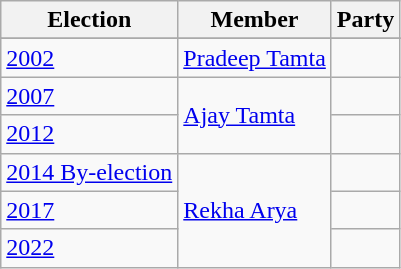<table class="wikitable sortable">
<tr>
<th>Election</th>
<th>Member</th>
<th colspan=2>Party</th>
</tr>
<tr>
</tr>
<tr>
<td><a href='#'>2002</a></td>
<td><a href='#'>Pradeep Tamta</a></td>
<td></td>
</tr>
<tr>
<td><a href='#'>2007</a></td>
<td rowspan=2><a href='#'>Ajay Tamta</a></td>
<td></td>
</tr>
<tr>
<td><a href='#'>2012</a></td>
</tr>
<tr>
<td><a href='#'>2014 By-election</a></td>
<td rowspan=3><a href='#'>Rekha Arya</a></td>
<td></td>
</tr>
<tr>
<td><a href='#'>2017</a></td>
<td></td>
</tr>
<tr>
<td><a href='#'>2022</a></td>
</tr>
</table>
